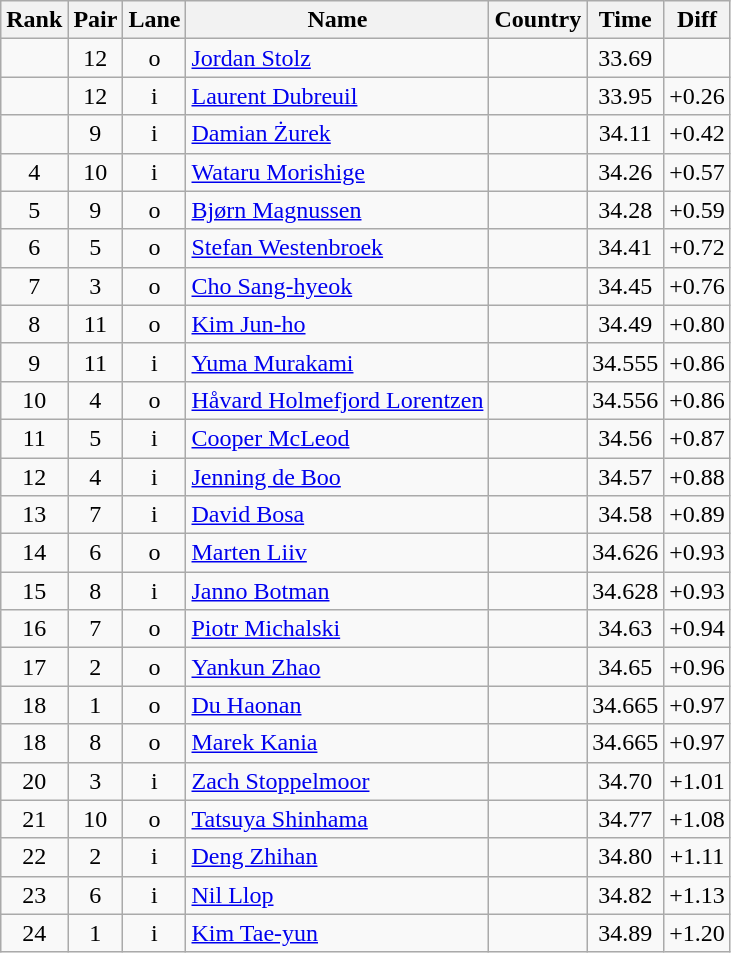<table class="wikitable sortable" style="text-align:center">
<tr>
<th>Rank</th>
<th>Pair</th>
<th>Lane</th>
<th>Name</th>
<th>Country</th>
<th>Time</th>
<th>Diff</th>
</tr>
<tr>
<td></td>
<td>12</td>
<td>o</td>
<td align=left><a href='#'>Jordan Stolz</a></td>
<td align=left></td>
<td>33.69</td>
<td></td>
</tr>
<tr>
<td></td>
<td>12</td>
<td>i</td>
<td align=left><a href='#'>Laurent Dubreuil</a></td>
<td align=left></td>
<td>33.95</td>
<td>+0.26</td>
</tr>
<tr>
<td></td>
<td>9</td>
<td>i</td>
<td align=left><a href='#'>Damian Żurek</a></td>
<td align=left></td>
<td>34.11</td>
<td>+0.42</td>
</tr>
<tr>
<td>4</td>
<td>10</td>
<td>i</td>
<td align=left><a href='#'>Wataru Morishige</a></td>
<td align=left></td>
<td>34.26</td>
<td>+0.57</td>
</tr>
<tr>
<td>5</td>
<td>9</td>
<td>o</td>
<td align=left><a href='#'>Bjørn Magnussen</a></td>
<td align=left></td>
<td>34.28</td>
<td>+0.59</td>
</tr>
<tr>
<td>6</td>
<td>5</td>
<td>o</td>
<td align=left><a href='#'>Stefan Westenbroek</a></td>
<td align=left></td>
<td>34.41</td>
<td>+0.72</td>
</tr>
<tr>
<td>7</td>
<td>3</td>
<td>o</td>
<td align=left><a href='#'>Cho Sang-hyeok</a></td>
<td align=left></td>
<td>34.45</td>
<td>+0.76</td>
</tr>
<tr>
<td>8</td>
<td>11</td>
<td>o</td>
<td align=left><a href='#'>Kim Jun-ho</a></td>
<td align=left></td>
<td>34.49</td>
<td>+0.80</td>
</tr>
<tr>
<td>9</td>
<td>11</td>
<td>i</td>
<td align=left><a href='#'>Yuma Murakami</a></td>
<td align=left></td>
<td>34.555</td>
<td>+0.86</td>
</tr>
<tr>
<td>10</td>
<td>4</td>
<td>o</td>
<td align=left><a href='#'>Håvard Holmefjord Lorentzen</a></td>
<td align=left></td>
<td>34.556</td>
<td>+0.86</td>
</tr>
<tr>
<td>11</td>
<td>5</td>
<td>i</td>
<td align=left><a href='#'>Cooper McLeod</a></td>
<td align=left></td>
<td>34.56</td>
<td>+0.87</td>
</tr>
<tr>
<td>12</td>
<td>4</td>
<td>i</td>
<td align=left><a href='#'>Jenning de Boo</a></td>
<td align=left></td>
<td>34.57</td>
<td>+0.88</td>
</tr>
<tr>
<td>13</td>
<td>7</td>
<td>i</td>
<td align=left><a href='#'>David Bosa</a></td>
<td align=left></td>
<td>34.58</td>
<td>+0.89</td>
</tr>
<tr>
<td>14</td>
<td>6</td>
<td>o</td>
<td align=left><a href='#'>Marten Liiv</a></td>
<td align=left></td>
<td>34.626</td>
<td>+0.93</td>
</tr>
<tr>
<td>15</td>
<td>8</td>
<td>i</td>
<td align=left><a href='#'>Janno Botman</a></td>
<td align=left></td>
<td>34.628</td>
<td>+0.93</td>
</tr>
<tr>
<td>16</td>
<td>7</td>
<td>o</td>
<td align=left><a href='#'>Piotr Michalski</a></td>
<td align=left></td>
<td>34.63</td>
<td>+0.94</td>
</tr>
<tr>
<td>17</td>
<td>2</td>
<td>o</td>
<td align=left><a href='#'>Yankun Zhao</a></td>
<td align=left></td>
<td>34.65</td>
<td>+0.96</td>
</tr>
<tr>
<td>18</td>
<td>1</td>
<td>o</td>
<td align=left><a href='#'>Du Haonan</a></td>
<td align=left></td>
<td>34.665</td>
<td>+0.97</td>
</tr>
<tr>
<td>18</td>
<td>8</td>
<td>o</td>
<td align=left><a href='#'>Marek Kania</a></td>
<td align=left></td>
<td>34.665</td>
<td>+0.97</td>
</tr>
<tr>
<td>20</td>
<td>3</td>
<td>i</td>
<td align=left><a href='#'>Zach Stoppelmoor</a></td>
<td align=left></td>
<td>34.70</td>
<td>+1.01</td>
</tr>
<tr>
<td>21</td>
<td>10</td>
<td>o</td>
<td align=left><a href='#'>Tatsuya Shinhama</a></td>
<td align=left></td>
<td>34.77</td>
<td>+1.08</td>
</tr>
<tr>
<td>22</td>
<td>2</td>
<td>i</td>
<td align=left><a href='#'>Deng Zhihan</a></td>
<td align=left></td>
<td>34.80</td>
<td>+1.11</td>
</tr>
<tr>
<td>23</td>
<td>6</td>
<td>i</td>
<td align=left><a href='#'>Nil Llop</a></td>
<td align=left></td>
<td>34.82</td>
<td>+1.13</td>
</tr>
<tr>
<td>24</td>
<td>1</td>
<td>i</td>
<td align=left><a href='#'>Kim Tae-yun</a></td>
<td align=left></td>
<td>34.89</td>
<td>+1.20</td>
</tr>
</table>
